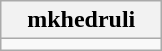<table class="wikitable" style="width:100">
<tr>
<th width="100">mkhedruli</th>
</tr>
<tr>
<td align="center"></td>
</tr>
</table>
